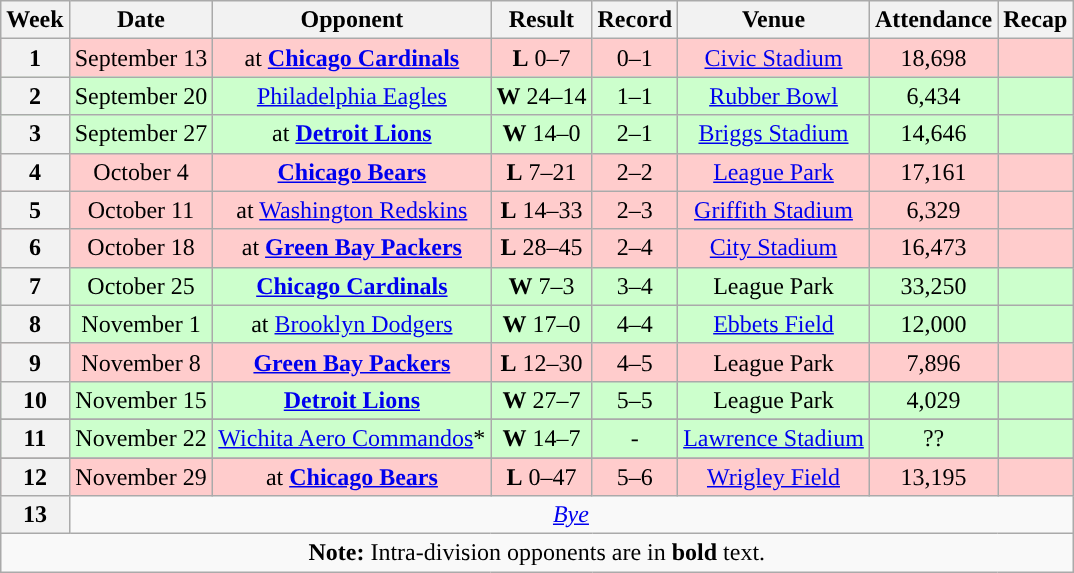<table class="wikitable" style="text-align:center">
<tr>
<th>Week</th>
<th>Date</th>
<th>Opponent</th>
<th>Result</th>
<th>Record</th>
<th>Venue</th>
<th>Attendance</th>
<th>Recap</th>
</tr>
<tr style="background:#fcc">
<th>1</th>
<td>September 13</td>
<td>at <strong><a href='#'>Chicago Cardinals</a></strong></td>
<td><strong>L</strong> 0–7</td>
<td>0–1</td>
<td><a href='#'>Civic Stadium</a></td>
<td>18,698</td>
<td></td>
</tr>
<tr style="background:#cfc">
<th>2</th>
<td>September 20</td>
<td><a href='#'>Philadelphia Eagles</a></td>
<td><strong>W</strong> 24–14</td>
<td>1–1</td>
<td><a href='#'>Rubber Bowl</a></td>
<td>6,434</td>
<td></td>
</tr>
<tr style="background:#cfc">
<th>3</th>
<td>September 27</td>
<td>at <strong><a href='#'>Detroit Lions</a></strong></td>
<td><strong>W</strong> 14–0</td>
<td>2–1</td>
<td><a href='#'>Briggs Stadium</a></td>
<td>14,646</td>
<td></td>
</tr>
<tr style="background:#fcc">
<th>4</th>
<td>October 4</td>
<td><strong><a href='#'>Chicago Bears</a></strong></td>
<td><strong>L</strong> 7–21</td>
<td>2–2</td>
<td><a href='#'>League Park</a></td>
<td>17,161</td>
<td></td>
</tr>
<tr style="background:#fcc">
<th>5</th>
<td>October 11</td>
<td>at <a href='#'>Washington Redskins</a></td>
<td><strong>L</strong> 14–33</td>
<td>2–3</td>
<td><a href='#'>Griffith Stadium</a></td>
<td>6,329</td>
<td></td>
</tr>
<tr style="background:#fcc">
<th>6</th>
<td>October 18</td>
<td>at <strong><a href='#'>Green Bay Packers</a></strong></td>
<td><strong>L</strong> 28–45</td>
<td>2–4</td>
<td><a href='#'>City Stadium</a></td>
<td>16,473</td>
<td></td>
</tr>
<tr style="background:#cfc">
<th>7</th>
<td>October 25</td>
<td><strong><a href='#'>Chicago Cardinals</a></strong></td>
<td><strong>W</strong> 7–3</td>
<td>3–4</td>
<td>League Park</td>
<td>33,250</td>
<td></td>
</tr>
<tr style="background:#cfc">
<th>8</th>
<td>November 1</td>
<td>at <a href='#'>Brooklyn Dodgers</a></td>
<td><strong>W</strong> 17–0</td>
<td>4–4</td>
<td><a href='#'>Ebbets Field</a></td>
<td>12,000</td>
<td></td>
</tr>
<tr style="background:#fcc">
<th>9</th>
<td>November 8</td>
<td><strong><a href='#'>Green Bay Packers</a></strong></td>
<td><strong>L</strong> 12–30</td>
<td>4–5</td>
<td>League Park</td>
<td>7,896</td>
<td></td>
</tr>
<tr style="background:#cfc">
<th>10</th>
<td>November 15</td>
<td><strong><a href='#'>Detroit Lions</a></strong></td>
<td><strong>W</strong> 27–7</td>
<td>5–5</td>
<td>League Park</td>
<td>4,029</td>
<td></td>
</tr>
<tr>
</tr>
<tr style="background:#cfc">
<th>11</th>
<td>November 22</td>
<td><a href='#'>Wichita Aero Commandos</a>*</td>
<td><strong>W</strong> 14–7</td>
<td>-</td>
<td><a href='#'>Lawrence Stadium</a></td>
<td>??</td>
<td></td>
</tr>
<tr>
</tr>
<tr style="background:#fcc">
<th>12</th>
<td>November 29</td>
<td>at <strong><a href='#'>Chicago Bears</a></strong></td>
<td><strong>L</strong> 0–47</td>
<td>5–6</td>
<td><a href='#'>Wrigley Field</a></td>
<td>13,195</td>
<td></td>
</tr>
<tr>
<th>13</th>
<td colspan="7"><em><a href='#'>Bye</a></em></td>
</tr>
<tr>
<td colspan="8"><strong>Note:</strong> Intra-division opponents are in <strong>bold</strong> text.</td>
</tr>
</table>
